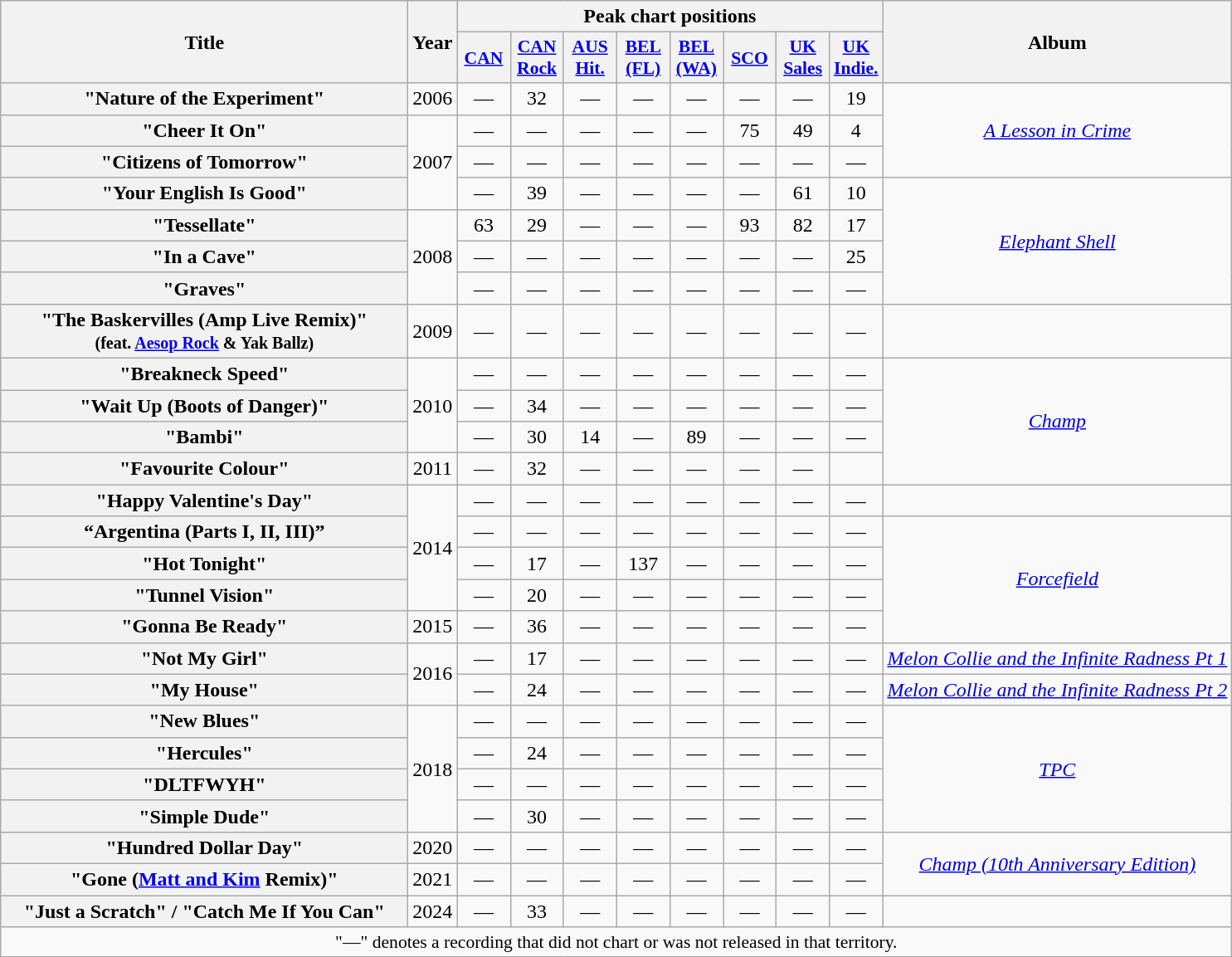<table class="wikitable plainrowheaders" style="text-align:center;" border="1">
<tr>
<th rowspan="2" scope="col" style="width:20em;">Title</th>
<th rowspan="2" scope="col">Year</th>
<th colspan="8" scope="col">Peak chart positions</th>
<th rowspan="2" scope="col">Album</th>
</tr>
<tr>
<th scope="col" style="width:2.5em;font-size:90%;"><a href='#'>CAN</a><br></th>
<th scope="col" style="width:2.5em;font-size:90%;"><a href='#'>CAN<br>Rock</a><br></th>
<th scope="col" style="width:2.5em;font-size:90%;"><a href='#'>AUS<br>Hit.</a><br></th>
<th scope="col" style="width:2.5em;font-size:90%;"><a href='#'>BEL<br>(FL)</a><br></th>
<th scope="col" style="width:2.5em;font-size:90%;"><a href='#'>BEL<br>(WA)</a><br></th>
<th scope="col" style="width:2.5em;font-size:90%;"><a href='#'>SCO</a><br></th>
<th scope="col" style="width:2.5em;font-size:90%;"><a href='#'>UK<br>Sales</a><br></th>
<th scope="col" style="width:2.5em;font-size:90%;"><a href='#'>UK<br>Indie.</a><br></th>
</tr>
<tr>
<th scope="row">"Nature of the Experiment"</th>
<td>2006</td>
<td>—</td>
<td>32</td>
<td>—</td>
<td>—</td>
<td>—</td>
<td>—</td>
<td>—</td>
<td>19</td>
<td rowspan="3"><em><a href='#'>A Lesson in Crime</a></em></td>
</tr>
<tr>
<th scope="row">"Cheer It On"</th>
<td rowspan="3">2007</td>
<td>—</td>
<td>—</td>
<td>—</td>
<td>—</td>
<td>—</td>
<td>75</td>
<td>49</td>
<td>4</td>
</tr>
<tr>
<th scope="row">"Citizens of Tomorrow"</th>
<td>—</td>
<td>—</td>
<td>—</td>
<td>—</td>
<td>—</td>
<td>—</td>
<td>—</td>
<td>—</td>
</tr>
<tr>
<th scope="row">"Your English Is Good"</th>
<td>—</td>
<td>39</td>
<td>—</td>
<td>—</td>
<td>—</td>
<td>—</td>
<td>61</td>
<td>10</td>
<td rowspan="4"><em><a href='#'>Elephant Shell</a></em></td>
</tr>
<tr>
<th scope="row">"Tessellate"</th>
<td rowspan="3">2008</td>
<td>63</td>
<td>29</td>
<td>—</td>
<td>—</td>
<td>—</td>
<td>93</td>
<td>82</td>
<td>17</td>
</tr>
<tr>
<th scope="row">"In a Cave"</th>
<td>—</td>
<td>—</td>
<td>—</td>
<td>—</td>
<td>—</td>
<td>—</td>
<td>—</td>
<td>25</td>
</tr>
<tr>
<th scope="row">"Graves"</th>
<td>—</td>
<td>—</td>
<td>—</td>
<td>—</td>
<td>—</td>
<td>—</td>
<td>—</td>
<td>—</td>
</tr>
<tr>
<th scope="row">"The Baskervilles (Amp Live Remix)"<br><small>(feat. <a href='#'>Aesop Rock</a> & Yak Ballz)</small></th>
<td>2009</td>
<td>—</td>
<td>—</td>
<td>—</td>
<td>—</td>
<td>—</td>
<td>—</td>
<td>—</td>
<td>—</td>
<td></td>
</tr>
<tr>
<th scope="row">"Breakneck Speed"</th>
<td rowspan="3">2010</td>
<td>—</td>
<td>—</td>
<td>—</td>
<td>—</td>
<td>—</td>
<td>—</td>
<td>—</td>
<td>—</td>
<td rowspan="4"><em><a href='#'>Champ</a></em></td>
</tr>
<tr>
<th scope="row">"Wait Up (Boots of Danger)"</th>
<td>—</td>
<td>34</td>
<td>—</td>
<td>—</td>
<td>—</td>
<td>—</td>
<td>—</td>
<td>—</td>
</tr>
<tr>
<th scope="row">"Bambi"</th>
<td>—</td>
<td>30</td>
<td>14</td>
<td>—</td>
<td>89</td>
<td>—</td>
<td>—</td>
<td>—</td>
</tr>
<tr>
<th scope="row">"Favourite Colour"</th>
<td>2011</td>
<td>—</td>
<td>32</td>
<td>—</td>
<td>—</td>
<td>—</td>
<td>—</td>
<td>—</td>
</tr>
<tr>
<th scope="row">"Happy Valentine's Day"</th>
<td rowspan="4">2014</td>
<td>—</td>
<td>—</td>
<td>—</td>
<td>—</td>
<td>—</td>
<td>—</td>
<td>—</td>
<td>—</td>
<td></td>
</tr>
<tr>
<th scope="row">“Argentina (Parts I, II, III)”</th>
<td>—</td>
<td>—</td>
<td>—</td>
<td>—</td>
<td>—</td>
<td>—</td>
<td>—</td>
<td>—</td>
<td rowspan="4"><em><a href='#'>Forcefield</a></em></td>
</tr>
<tr>
<th scope="row">"Hot Tonight"</th>
<td>—</td>
<td>17</td>
<td>—</td>
<td>137</td>
<td>—</td>
<td>—</td>
<td>—</td>
<td>—</td>
</tr>
<tr>
<th scope="row">"Tunnel Vision"</th>
<td>—</td>
<td>20</td>
<td>—</td>
<td>—</td>
<td>—</td>
<td>—</td>
<td>—</td>
<td>—</td>
</tr>
<tr>
<th scope="row">"Gonna Be Ready"</th>
<td>2015</td>
<td>—</td>
<td>36</td>
<td>—</td>
<td>—</td>
<td>—</td>
<td>—</td>
<td>—</td>
<td>—</td>
</tr>
<tr>
<th scope="row">"Not My Girl"</th>
<td rowspan="2">2016</td>
<td>—</td>
<td>17</td>
<td>—</td>
<td>—</td>
<td>—</td>
<td>—</td>
<td>—</td>
<td>—</td>
<td><em><a href='#'>Melon Collie and the Infinite Radness Pt 1</a></em></td>
</tr>
<tr>
<th scope="row">"My House"</th>
<td>—</td>
<td>24</td>
<td>—</td>
<td>—</td>
<td>—</td>
<td>—</td>
<td>—</td>
<td>—</td>
<td><em><a href='#'>Melon Collie and the Infinite Radness Pt 2</a></em></td>
</tr>
<tr>
<th scope="row">"New Blues"</th>
<td rowspan="4">2018</td>
<td>—</td>
<td>—</td>
<td>—</td>
<td>—</td>
<td>—</td>
<td>—</td>
<td>—</td>
<td>—</td>
<td rowspan="4"><em><a href='#'>TPC</a></em></td>
</tr>
<tr>
<th scope="row">"Hercules"</th>
<td>—</td>
<td>24</td>
<td>—</td>
<td>—</td>
<td>—</td>
<td>—</td>
<td>—</td>
<td>—</td>
</tr>
<tr>
<th scope="row">"DLTFWYH"</th>
<td>—</td>
<td>—</td>
<td>—</td>
<td>—</td>
<td>—</td>
<td>—</td>
<td>—</td>
<td>—</td>
</tr>
<tr>
<th scope="row">"Simple Dude"</th>
<td>—</td>
<td>30</td>
<td>—</td>
<td>—</td>
<td>—</td>
<td>—</td>
<td>—</td>
<td>—</td>
</tr>
<tr>
<th scope="row">"Hundred Dollar Day"</th>
<td>2020</td>
<td>—</td>
<td>—</td>
<td>—</td>
<td>—</td>
<td>—</td>
<td>—</td>
<td>—</td>
<td>—</td>
<td rowspan="2"><em><a href='#'>Champ (10th Anniversary Edition)</a></em></td>
</tr>
<tr>
<th scope="row">"Gone (<a href='#'>Matt and Kim</a> Remix)"</th>
<td>2021</td>
<td>—</td>
<td>—</td>
<td>—</td>
<td>—</td>
<td>—</td>
<td>—</td>
<td>—</td>
<td>—</td>
</tr>
<tr>
<th scope="row">"Just a Scratch" / "Catch Me If You Can"</th>
<td>2024</td>
<td>—</td>
<td>33</td>
<td>—</td>
<td>—</td>
<td>—</td>
<td>—</td>
<td>—</td>
<td>—</td>
<td></td>
</tr>
<tr>
<td colspan="12" style="font-size:90%">"—" denotes a recording that did not chart or was not released in that territory.</td>
</tr>
</table>
